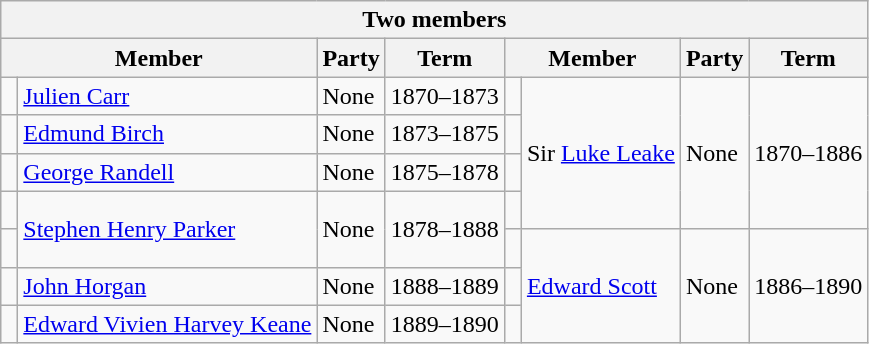<table class="wikitable">
<tr>
<th colspan="8">Two members</th>
</tr>
<tr>
<th colspan="2">Member</th>
<th>Party</th>
<th>Term</th>
<th colspan="2">Member</th>
<th>Party</th>
<th>Term</th>
</tr>
<tr>
<td> </td>
<td><a href='#'>Julien Carr</a></td>
<td>None</td>
<td>1870–1873</td>
<td> </td>
<td rowspan="4">Sir <a href='#'>Luke Leake</a></td>
<td rowspan="4">None</td>
<td rowspan="4">1870–1886</td>
</tr>
<tr>
<td> </td>
<td><a href='#'>Edmund Birch</a></td>
<td>None</td>
<td>1873–1875</td>
<td> </td>
</tr>
<tr>
<td> </td>
<td><a href='#'>George Randell</a></td>
<td>None</td>
<td>1875–1878</td>
<td> </td>
</tr>
<tr>
<td> </td>
<td rowspan="2"><a href='#'>Stephen Henry Parker</a></td>
<td rowspan="2">None</td>
<td rowspan="2">1878–1888</td>
<td> </td>
</tr>
<tr>
<td> </td>
<td> </td>
<td rowspan="3"><a href='#'>Edward Scott</a></td>
<td rowspan="3">None</td>
<td rowspan="3">1886–1890</td>
</tr>
<tr>
<td> </td>
<td><a href='#'>John Horgan</a></td>
<td>None</td>
<td>1888–1889</td>
<td> </td>
</tr>
<tr>
<td> </td>
<td><a href='#'>Edward Vivien Harvey Keane</a></td>
<td>None</td>
<td>1889–1890</td>
<td> </td>
</tr>
</table>
